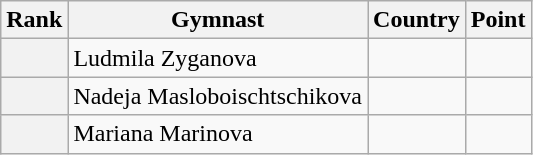<table class="wikitable sortable">
<tr>
<th>Rank</th>
<th>Gymnast</th>
<th>Country</th>
<th>Point</th>
</tr>
<tr>
<th></th>
<td>Ludmila Zyganova</td>
<td></td>
<td></td>
</tr>
<tr>
<th></th>
<td>Nadeja Masloboischtschikova</td>
<td></td>
<td></td>
</tr>
<tr>
<th></th>
<td>Mariana Marinova</td>
<td></td>
<td></td>
</tr>
</table>
